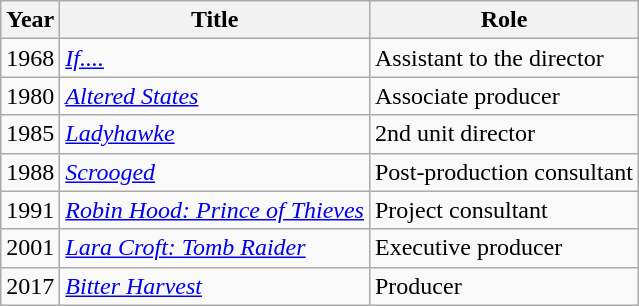<table class="wikitable">
<tr>
<th>Year</th>
<th>Title</th>
<th>Role</th>
</tr>
<tr>
<td>1968</td>
<td><em><a href='#'>If....</a></em></td>
<td>Assistant to the director</td>
</tr>
<tr>
<td>1980</td>
<td><em><a href='#'>Altered States</a></em></td>
<td>Associate producer</td>
</tr>
<tr>
<td>1985</td>
<td><em><a href='#'>Ladyhawke</a></em></td>
<td>2nd unit director</td>
</tr>
<tr>
<td>1988</td>
<td><em><a href='#'>Scrooged</a></em></td>
<td>Post-production consultant</td>
</tr>
<tr>
<td>1991</td>
<td><em><a href='#'>Robin Hood: Prince of Thieves</a></em></td>
<td>Project consultant</td>
</tr>
<tr>
<td>2001</td>
<td><em><a href='#'>Lara Croft: Tomb Raider</a></em></td>
<td>Executive producer</td>
</tr>
<tr>
<td>2017</td>
<td><em><a href='#'>Bitter Harvest</a></em></td>
<td>Producer</td>
</tr>
</table>
